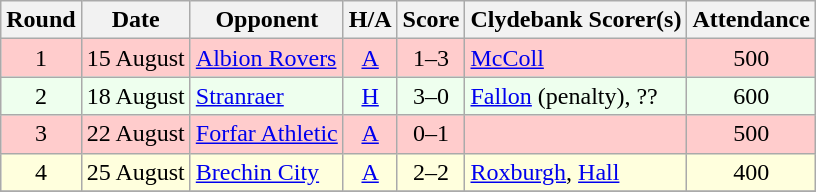<table class="wikitable" style="text-align:center">
<tr>
<th>Round</th>
<th>Date</th>
<th>Opponent</th>
<th>H/A</th>
<th>Score</th>
<th>Clydebank Scorer(s)</th>
<th>Attendance</th>
</tr>
<tr bgcolor=#FFCCCC>
<td>1</td>
<td align=left>15 August</td>
<td align=left><a href='#'>Albion Rovers</a></td>
<td><a href='#'>A</a></td>
<td>1–3</td>
<td align=left><a href='#'>McColl</a></td>
<td>500</td>
</tr>
<tr bgcolor=#EEFFEE>
<td>2</td>
<td align=left>18 August</td>
<td align=left><a href='#'>Stranraer</a></td>
<td><a href='#'>H</a></td>
<td>3–0</td>
<td align=left><a href='#'>Fallon</a> (penalty), ??</td>
<td>600</td>
</tr>
<tr bgcolor=#FFCCCC>
<td>3</td>
<td align=left>22 August</td>
<td align=left><a href='#'>Forfar Athletic</a></td>
<td><a href='#'>A</a></td>
<td>0–1</td>
<td align=left></td>
<td>500</td>
</tr>
<tr bgcolor=#FFFFDD>
<td>4</td>
<td align=left>25 August</td>
<td align=left><a href='#'>Brechin City</a></td>
<td><a href='#'>A</a></td>
<td>2–2</td>
<td align=left><a href='#'>Roxburgh</a>, <a href='#'>Hall</a></td>
<td>400</td>
</tr>
<tr>
</tr>
</table>
